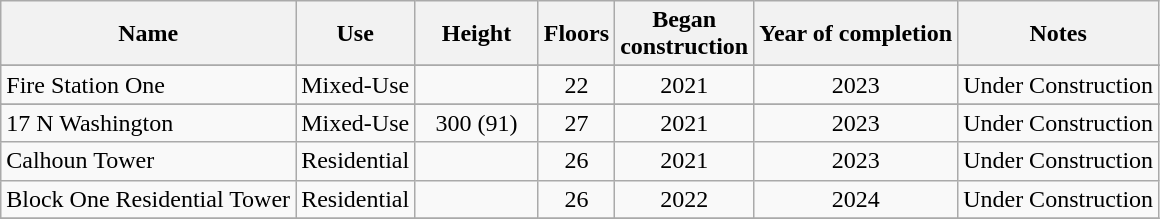<table class="wikitable sortable" style="text-align:center">
<tr>
<th>Name</th>
<th>Use</th>
<th style="width:75px;">Height<br></th>
<th>Floors</th>
<th>Began<br>construction</th>
<th>Year of completion<br></th>
<th class="unsortable">Notes</th>
</tr>
<tr>
</tr>
<tr>
<td align=left>Fire Station One</td>
<td>Mixed-Use</td>
<td></td>
<td>22</td>
<td>2021</td>
<td>2023</td>
<td>Under Construction</td>
</tr>
<tr>
</tr>
<tr>
<td align=left>17 N Washington</td>
<td>Mixed-Use</td>
<td>300 (91)</td>
<td>27</td>
<td>2021</td>
<td>2023</td>
<td>Under Construction</td>
</tr>
<tr>
<td align=left>Calhoun Tower</td>
<td>Residential</td>
<td></td>
<td>26</td>
<td>2021</td>
<td>2023</td>
<td>Under Construction </td>
</tr>
<tr>
<td align=left>Block One Residential Tower</td>
<td>Residential</td>
<td></td>
<td>26</td>
<td>2022</td>
<td>2024</td>
<td>Under Construction</td>
</tr>
<tr>
</tr>
</table>
